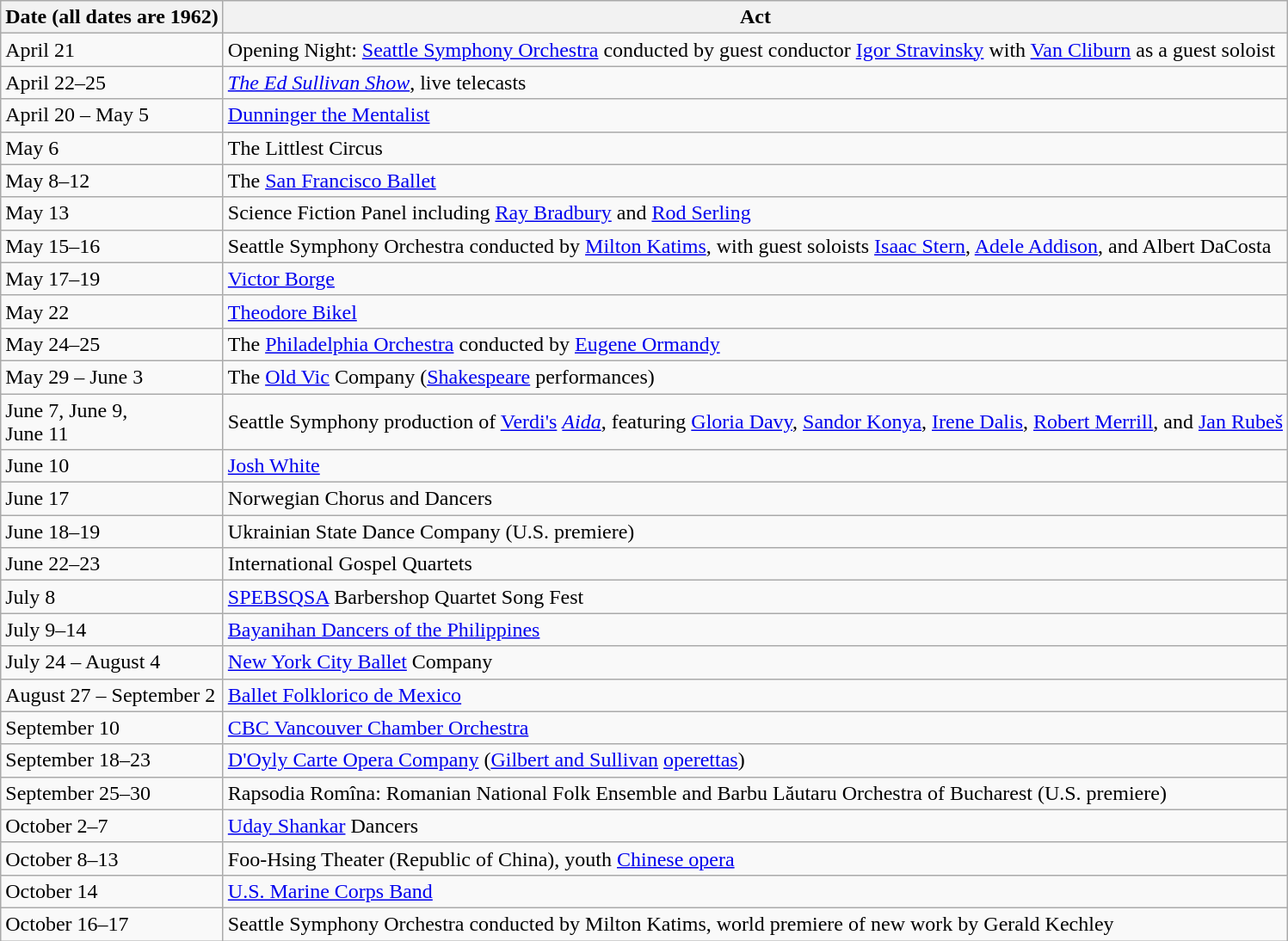<table class="wikitable">
<tr>
<th>Date (all dates are 1962)</th>
<th>Act</th>
</tr>
<tr>
<td>April 21</td>
<td>Opening Night: <a href='#'>Seattle Symphony Orchestra</a> conducted by guest conductor <a href='#'>Igor Stravinsky</a> with <a href='#'>Van Cliburn</a> as a guest soloist</td>
</tr>
<tr>
<td>April 22–25</td>
<td><em><a href='#'>The Ed Sullivan Show</a></em>, live telecasts</td>
</tr>
<tr>
<td>April 20 – May 5</td>
<td><a href='#'>Dunninger the Mentalist</a></td>
</tr>
<tr>
<td>May 6</td>
<td>The Littlest Circus</td>
</tr>
<tr>
<td>May 8–12</td>
<td>The <a href='#'>San Francisco Ballet</a></td>
</tr>
<tr>
<td>May 13</td>
<td>Science Fiction Panel including <a href='#'>Ray Bradbury</a> and <a href='#'>Rod Serling</a></td>
</tr>
<tr>
<td>May 15–16</td>
<td>Seattle Symphony Orchestra conducted by <a href='#'>Milton Katims</a>, with guest soloists <a href='#'>Isaac Stern</a>, <a href='#'>Adele Addison</a>, and Albert DaCosta</td>
</tr>
<tr>
<td>May 17–19</td>
<td><a href='#'>Victor Borge</a></td>
</tr>
<tr>
<td>May 22</td>
<td><a href='#'>Theodore Bikel</a></td>
</tr>
<tr>
<td>May 24–25</td>
<td>The <a href='#'>Philadelphia Orchestra</a> conducted by <a href='#'>Eugene Ormandy</a></td>
</tr>
<tr>
<td>May 29 – June 3</td>
<td>The <a href='#'>Old Vic</a> Company (<a href='#'>Shakespeare</a> performances)</td>
</tr>
<tr>
<td>June 7, June 9,<br> June 11</td>
<td>Seattle Symphony production of <a href='#'>Verdi's</a> <em><a href='#'>Aida</a></em>, featuring <a href='#'>Gloria Davy</a>, <a href='#'>Sandor Konya</a>, <a href='#'>Irene Dalis</a>, <a href='#'>Robert Merrill</a>, and <a href='#'>Jan Rubeš</a></td>
</tr>
<tr>
<td>June 10</td>
<td><a href='#'>Josh White</a></td>
</tr>
<tr>
<td>June 17</td>
<td>Norwegian Chorus and Dancers</td>
</tr>
<tr>
<td>June 18–19</td>
<td>Ukrainian State Dance Company (U.S. premiere)</td>
</tr>
<tr>
<td>June 22–23</td>
<td>International Gospel Quartets</td>
</tr>
<tr>
<td>July 8</td>
<td><a href='#'>SPEBSQSA</a> Barbershop Quartet Song Fest</td>
</tr>
<tr>
<td>July 9–14</td>
<td><a href='#'>Bayanihan Dancers of the Philippines</a></td>
</tr>
<tr>
<td>July 24 – August 4</td>
<td><a href='#'>New York City Ballet</a> Company</td>
</tr>
<tr>
<td>August 27 – September 2</td>
<td><a href='#'>Ballet Folklorico de Mexico</a></td>
</tr>
<tr>
<td>September 10</td>
<td><a href='#'>CBC Vancouver Chamber Orchestra</a></td>
</tr>
<tr>
<td>September 18–23</td>
<td><a href='#'>D'Oyly Carte Opera Company</a> (<a href='#'>Gilbert and Sullivan</a> <a href='#'>operettas</a>)</td>
</tr>
<tr>
<td>September 25–30</td>
<td>Rapsodia Romîna: Romanian National Folk Ensemble and Barbu Lăutaru Orchestra of Bucharest (U.S. premiere)</td>
</tr>
<tr>
<td>October 2–7</td>
<td><a href='#'>Uday Shankar</a> Dancers</td>
</tr>
<tr>
<td>October 8–13</td>
<td>Foo-Hsing Theater (Republic of China), youth <a href='#'>Chinese opera</a></td>
</tr>
<tr>
<td>October 14</td>
<td><a href='#'>U.S. Marine Corps Band</a></td>
</tr>
<tr>
<td>October 16–17</td>
<td>Seattle Symphony Orchestra conducted by Milton Katims, world premiere of new work by Gerald Kechley</td>
</tr>
</table>
